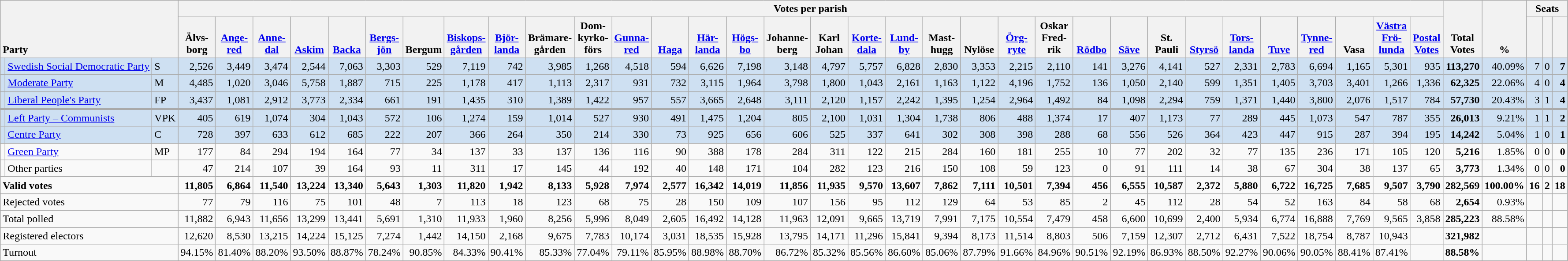<table class="wikitable" border="1" style="text-align:right;">
<tr>
<th style="text-align:left;" valign=bottom rowspan=2 colspan=3>Party</th>
<th colspan=33>Votes per parish</th>
<th align=center valign=bottom rowspan=2 width="50">Total Votes</th>
<th align=center valign=bottom rowspan=2 width="50">%</th>
<th colspan=3>Seats</th>
</tr>
<tr>
<th align=center valign=bottom width="50">Älvs- borg</th>
<th align=center valign=bottom width="50"><a href='#'>Ange- red</a></th>
<th align=center valign=bottom width="50"><a href='#'>Anne- dal</a></th>
<th align=center valign=bottom width="50"><a href='#'>Askim</a></th>
<th align=center valign=bottom width="50"><a href='#'>Backa</a></th>
<th align=center valign=bottom width="50"><a href='#'>Bergs- jön</a></th>
<th align=center valign=bottom width="50">Bergum</th>
<th align=center valign=bottom width="50"><a href='#'>Biskops- gården</a></th>
<th align=center valign=bottom width="50"><a href='#'>Björ- landa</a></th>
<th align=center valign=bottom width="50">Brämare- gården</th>
<th align=center valign=bottom width="50">Dom- kyrko- förs</th>
<th align=center valign=bottom width="50"><a href='#'>Gunna- red</a></th>
<th align=center valign=bottom width="50"><a href='#'>Haga</a></th>
<th align=center valign=bottom width="50"><a href='#'>Här- landa</a></th>
<th align=center valign=bottom width="50"><a href='#'>Högs- bo</a></th>
<th align=center valign=bottom width="50">Johanne- berg</th>
<th align=center valign=bottom width="50">Karl Johan</th>
<th align=center valign=bottom width="50"><a href='#'>Korte- dala</a></th>
<th align=center valign=bottom width="50"><a href='#'>Lund- by</a></th>
<th align=center valign=bottom width="50">Mast- hugg</th>
<th align=center valign=bottom width="50">Nylöse</th>
<th align=center valign=bottom width="50"><a href='#'>Örg- ryte</a></th>
<th align=center valign=bottom width="50">Oskar Fred- rik</th>
<th align=center valign=bottom width="50"><a href='#'>Rödbo</a></th>
<th align=center valign=bottom width="50"><a href='#'>Säve</a></th>
<th align=center valign=bottom width="50">St. Pauli</th>
<th align=center valign=bottom width="50"><a href='#'>Styrsö</a></th>
<th align=center valign=bottom width="50"><a href='#'>Tors- landa</a></th>
<th align=center valign=bottom width="50"><a href='#'>Tuve</a></th>
<th align=center valign=bottom width="50"><a href='#'>Tynne- red</a></th>
<th align=center valign=bottom width="50">Vasa</th>
<th align=center valign=bottom width="50"><a href='#'>Västra Frö- lunda</a></th>
<th align=center valign=bottom width="50"><a href='#'>Postal Votes</a></th>
<th align=center valign=bottom width="20"><small></small></th>
<th align=center valign=bottom width="20"><small><a href='#'></a></small></th>
<th align=center valign=bottom width="20"><small></small></th>
</tr>
<tr style="background:#CEE0F2;">
<td></td>
<td align=left style="white-space: nowrap;"><a href='#'>Swedish Social Democratic Party</a></td>
<td align=left>S</td>
<td>2,526</td>
<td>3,449</td>
<td>3,474</td>
<td>2,544</td>
<td>7,063</td>
<td>3,303</td>
<td>529</td>
<td>7,119</td>
<td>742</td>
<td>3,985</td>
<td>1,268</td>
<td>4,518</td>
<td>594</td>
<td>6,626</td>
<td>7,198</td>
<td>3,148</td>
<td>4,797</td>
<td>5,757</td>
<td>6,828</td>
<td>2,830</td>
<td>3,353</td>
<td>2,215</td>
<td>2,110</td>
<td>141</td>
<td>3,276</td>
<td>4,141</td>
<td>527</td>
<td>2,331</td>
<td>2,783</td>
<td>6,694</td>
<td>1,165</td>
<td>5,301</td>
<td>935</td>
<td><strong>113,270</strong></td>
<td>40.09%</td>
<td>7</td>
<td>0</td>
<td><strong>7</strong></td>
</tr>
<tr style="background:#CEE0F2;">
<td></td>
<td align=left><a href='#'>Moderate Party</a></td>
<td align=left>M</td>
<td>4,485</td>
<td>1,020</td>
<td>3,046</td>
<td>5,758</td>
<td>1,887</td>
<td>715</td>
<td>225</td>
<td>1,178</td>
<td>417</td>
<td>1,113</td>
<td>2,317</td>
<td>931</td>
<td>732</td>
<td>3,115</td>
<td>1,964</td>
<td>3,798</td>
<td>1,800</td>
<td>1,043</td>
<td>2,161</td>
<td>1,163</td>
<td>1,122</td>
<td>4,196</td>
<td>1,752</td>
<td>136</td>
<td>1,050</td>
<td>2,140</td>
<td>599</td>
<td>1,351</td>
<td>1,405</td>
<td>3,703</td>
<td>3,401</td>
<td>1,266</td>
<td>1,336</td>
<td><strong>62,325</strong></td>
<td>22.06%</td>
<td>4</td>
<td>0</td>
<td><strong>4</strong></td>
</tr>
<tr style="background:#CEE0F2;">
<td></td>
<td align=left><a href='#'>Liberal People's Party</a></td>
<td align=left>FP</td>
<td>3,437</td>
<td>1,081</td>
<td>2,912</td>
<td>3,773</td>
<td>2,334</td>
<td>661</td>
<td>191</td>
<td>1,435</td>
<td>310</td>
<td>1,389</td>
<td>1,422</td>
<td>957</td>
<td>557</td>
<td>3,665</td>
<td>2,648</td>
<td>3,111</td>
<td>2,120</td>
<td>1,157</td>
<td>2,242</td>
<td>1,395</td>
<td>1,254</td>
<td>2,964</td>
<td>1,492</td>
<td>84</td>
<td>1,098</td>
<td>2,294</td>
<td>759</td>
<td>1,371</td>
<td>1,440</td>
<td>3,800</td>
<td>2,076</td>
<td>1,517</td>
<td>784</td>
<td><strong>57,730</strong></td>
<td>20.43%</td>
<td>3</td>
<td>1</td>
<td><strong>4</strong></td>
</tr>
<tr style="background:#CEE0F2; border-top:3px solid darkgray;">
<td></td>
<td align=left><a href='#'>Left Party – Communists</a></td>
<td align=left>VPK</td>
<td>405</td>
<td>619</td>
<td>1,074</td>
<td>304</td>
<td>1,043</td>
<td>572</td>
<td>106</td>
<td>1,274</td>
<td>159</td>
<td>1,014</td>
<td>527</td>
<td>930</td>
<td>491</td>
<td>1,475</td>
<td>1,204</td>
<td>805</td>
<td>2,100</td>
<td>1,031</td>
<td>1,304</td>
<td>1,738</td>
<td>806</td>
<td>488</td>
<td>1,374</td>
<td>17</td>
<td>407</td>
<td>1,173</td>
<td>77</td>
<td>289</td>
<td>445</td>
<td>1,073</td>
<td>547</td>
<td>787</td>
<td>355</td>
<td><strong>26,013</strong></td>
<td>9.21%</td>
<td>1</td>
<td>1</td>
<td><strong>2</strong></td>
</tr>
<tr style="background:#CEE0F2;">
<td></td>
<td align=left><a href='#'>Centre Party</a></td>
<td align=left>C</td>
<td>728</td>
<td>397</td>
<td>633</td>
<td>612</td>
<td>685</td>
<td>222</td>
<td>207</td>
<td>366</td>
<td>264</td>
<td>350</td>
<td>214</td>
<td>330</td>
<td>73</td>
<td>925</td>
<td>656</td>
<td>606</td>
<td>525</td>
<td>337</td>
<td>641</td>
<td>302</td>
<td>308</td>
<td>398</td>
<td>288</td>
<td>68</td>
<td>556</td>
<td>526</td>
<td>364</td>
<td>423</td>
<td>447</td>
<td>915</td>
<td>287</td>
<td>394</td>
<td>195</td>
<td><strong>14,242</strong></td>
<td>5.04%</td>
<td>1</td>
<td>0</td>
<td><strong>1</strong></td>
</tr>
<tr>
<td></td>
<td align=left><a href='#'>Green Party</a></td>
<td align=left>MP</td>
<td>177</td>
<td>84</td>
<td>294</td>
<td>194</td>
<td>164</td>
<td>77</td>
<td>34</td>
<td>137</td>
<td>33</td>
<td>137</td>
<td>136</td>
<td>116</td>
<td>90</td>
<td>388</td>
<td>178</td>
<td>284</td>
<td>311</td>
<td>122</td>
<td>215</td>
<td>284</td>
<td>160</td>
<td>181</td>
<td>255</td>
<td>10</td>
<td>77</td>
<td>202</td>
<td>32</td>
<td>77</td>
<td>135</td>
<td>236</td>
<td>171</td>
<td>105</td>
<td>120</td>
<td><strong>5,216</strong></td>
<td>1.85%</td>
<td>0</td>
<td>0</td>
<td><strong>0</strong></td>
</tr>
<tr>
<td></td>
<td align=left>Other parties</td>
<td></td>
<td>47</td>
<td>214</td>
<td>107</td>
<td>39</td>
<td>164</td>
<td>93</td>
<td>11</td>
<td>311</td>
<td>17</td>
<td>145</td>
<td>44</td>
<td>192</td>
<td>40</td>
<td>148</td>
<td>171</td>
<td>104</td>
<td>282</td>
<td>123</td>
<td>216</td>
<td>150</td>
<td>108</td>
<td>59</td>
<td>123</td>
<td>0</td>
<td>91</td>
<td>111</td>
<td>14</td>
<td>38</td>
<td>67</td>
<td>304</td>
<td>38</td>
<td>137</td>
<td>65</td>
<td><strong>3,773</strong></td>
<td>1.34%</td>
<td>0</td>
<td>0</td>
<td><strong>0</strong></td>
</tr>
<tr style="font-weight:bold">
<td align=left colspan=3>Valid votes</td>
<td>11,805</td>
<td>6,864</td>
<td>11,540</td>
<td>13,224</td>
<td>13,340</td>
<td>5,643</td>
<td>1,303</td>
<td>11,820</td>
<td>1,942</td>
<td>8,133</td>
<td>5,928</td>
<td>7,974</td>
<td>2,577</td>
<td>16,342</td>
<td>14,019</td>
<td>11,856</td>
<td>11,935</td>
<td>9,570</td>
<td>13,607</td>
<td>7,862</td>
<td>7,111</td>
<td>10,501</td>
<td>7,394</td>
<td>456</td>
<td>6,555</td>
<td>10,587</td>
<td>2,372</td>
<td>5,880</td>
<td>6,722</td>
<td>16,725</td>
<td>7,685</td>
<td>9,507</td>
<td>3,790</td>
<td>282,569</td>
<td>100.00%</td>
<td>16</td>
<td>2</td>
<td>18</td>
</tr>
<tr>
<td align=left colspan=3>Rejected votes</td>
<td>77</td>
<td>79</td>
<td>116</td>
<td>75</td>
<td>101</td>
<td>48</td>
<td>7</td>
<td>113</td>
<td>18</td>
<td>123</td>
<td>68</td>
<td>75</td>
<td>28</td>
<td>150</td>
<td>109</td>
<td>107</td>
<td>156</td>
<td>95</td>
<td>112</td>
<td>129</td>
<td>64</td>
<td>53</td>
<td>85</td>
<td>2</td>
<td>45</td>
<td>112</td>
<td>28</td>
<td>54</td>
<td>52</td>
<td>163</td>
<td>84</td>
<td>58</td>
<td>68</td>
<td><strong>2,654</strong></td>
<td>0.93%</td>
<td></td>
<td></td>
<td></td>
</tr>
<tr>
<td align=left colspan=3>Total polled</td>
<td>11,882</td>
<td>6,943</td>
<td>11,656</td>
<td>13,299</td>
<td>13,441</td>
<td>5,691</td>
<td>1,310</td>
<td>11,933</td>
<td>1,960</td>
<td>8,256</td>
<td>5,996</td>
<td>8,049</td>
<td>2,605</td>
<td>16,492</td>
<td>14,128</td>
<td>11,963</td>
<td>12,091</td>
<td>9,665</td>
<td>13,719</td>
<td>7,991</td>
<td>7,175</td>
<td>10,554</td>
<td>7,479</td>
<td>458</td>
<td>6,600</td>
<td>10,699</td>
<td>2,400</td>
<td>5,934</td>
<td>6,774</td>
<td>16,888</td>
<td>7,769</td>
<td>9,565</td>
<td>3,858</td>
<td><strong>285,223</strong></td>
<td>88.58%</td>
<td></td>
<td></td>
<td></td>
</tr>
<tr>
<td align=left colspan=3>Registered electors</td>
<td>12,620</td>
<td>8,530</td>
<td>13,215</td>
<td>14,224</td>
<td>15,125</td>
<td>7,274</td>
<td>1,442</td>
<td>14,150</td>
<td>2,168</td>
<td>9,675</td>
<td>7,783</td>
<td>10,174</td>
<td>3,031</td>
<td>18,535</td>
<td>15,928</td>
<td>13,795</td>
<td>14,171</td>
<td>11,296</td>
<td>15,841</td>
<td>9,394</td>
<td>8,173</td>
<td>11,514</td>
<td>8,803</td>
<td>506</td>
<td>7,159</td>
<td>12,307</td>
<td>2,712</td>
<td>6,431</td>
<td>7,522</td>
<td>18,754</td>
<td>8,787</td>
<td>10,943</td>
<td></td>
<td><strong>321,982</strong></td>
<td></td>
<td></td>
<td></td>
<td></td>
</tr>
<tr>
<td align=left colspan=3>Turnout</td>
<td>94.15%</td>
<td>81.40%</td>
<td>88.20%</td>
<td>93.50%</td>
<td>88.87%</td>
<td>78.24%</td>
<td>90.85%</td>
<td>84.33%</td>
<td>90.41%</td>
<td>85.33%</td>
<td>77.04%</td>
<td>79.11%</td>
<td>85.95%</td>
<td>88.98%</td>
<td>88.70%</td>
<td>86.72%</td>
<td>85.32%</td>
<td>85.56%</td>
<td>86.60%</td>
<td>85.06%</td>
<td>87.79%</td>
<td>91.66%</td>
<td>84.96%</td>
<td>90.51%</td>
<td>92.19%</td>
<td>86.93%</td>
<td>88.50%</td>
<td>92.27%</td>
<td>90.06%</td>
<td>90.05%</td>
<td>88.41%</td>
<td>87.41%</td>
<td></td>
<td><strong>88.58%</strong></td>
<td></td>
<td></td>
<td></td>
<td></td>
</tr>
</table>
